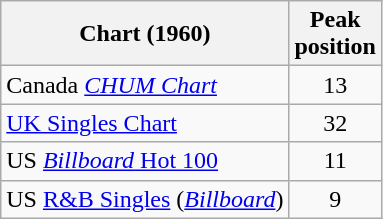<table class="wikitable sortable">
<tr>
<th>Chart (1960)</th>
<th>Peak<br>position</th>
</tr>
<tr>
<td>Canada <em><a href='#'>CHUM Chart</a></em></td>
<td style="text-align:center;">13</td>
</tr>
<tr>
<td><a href='#'>UK Singles Chart</a></td>
<td style="text-align:center;">32</td>
</tr>
<tr>
<td>US <a href='#'><em>Billboard</em> Hot 100</a></td>
<td style="text-align:center;">11</td>
</tr>
<tr>
<td>US <a href='#'>R&B Singles</a> (<em><a href='#'>Billboard</a></em>)</td>
<td style="text-align:center;">9</td>
</tr>
</table>
